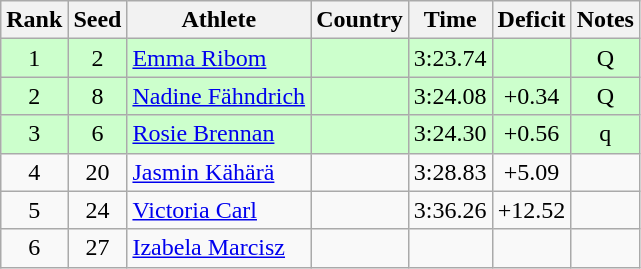<table class="wikitable sortable" style="text-align:center">
<tr>
<th>Rank</th>
<th>Seed</th>
<th>Athlete</th>
<th>Country</th>
<th>Time</th>
<th>Deficit</th>
<th>Notes</th>
</tr>
<tr bgcolor=ccffcc>
<td>1</td>
<td>2</td>
<td align=left><a href='#'>Emma Ribom</a></td>
<td align=left></td>
<td>3:23.74</td>
<td></td>
<td>Q</td>
</tr>
<tr bgcolor=ccffcc>
<td>2</td>
<td>8</td>
<td align=left><a href='#'>Nadine Fähndrich</a></td>
<td align=left></td>
<td>3:24.08</td>
<td>+0.34</td>
<td>Q</td>
</tr>
<tr bgcolor=ccffcc>
<td>3</td>
<td>6</td>
<td align=left><a href='#'>Rosie Brennan</a></td>
<td align=left></td>
<td>3:24.30</td>
<td>+0.56</td>
<td>q</td>
</tr>
<tr>
<td>4</td>
<td>20</td>
<td align=left><a href='#'>Jasmin Kähärä</a></td>
<td align=left></td>
<td>3:28.83</td>
<td>+5.09</td>
<td></td>
</tr>
<tr>
<td>5</td>
<td>24</td>
<td align=left><a href='#'>Victoria Carl</a></td>
<td align=left></td>
<td>3:36.26</td>
<td>+12.52</td>
<td></td>
</tr>
<tr>
<td>6</td>
<td>27</td>
<td align=left><a href='#'>Izabela Marcisz</a></td>
<td align=left></td>
<td></td>
<td></td>
<td></td>
</tr>
</table>
